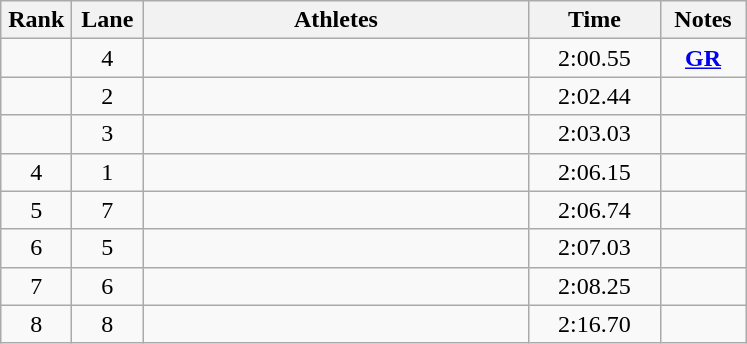<table class="wikitable sortable" style="text-align:center;">
<tr>
<th width=40>Rank</th>
<th width=40>Lane</th>
<th width=250>Athletes</th>
<th width=80>Time</th>
<th width=50>Notes</th>
</tr>
<tr>
<td></td>
<td>4</td>
<td align=left></td>
<td>2:00.55</td>
<td><strong><a href='#'>GR</a></strong></td>
</tr>
<tr>
<td></td>
<td>2</td>
<td align=left></td>
<td>2:02.44</td>
<td></td>
</tr>
<tr>
<td></td>
<td>3</td>
<td align=left></td>
<td>2:03.03</td>
<td></td>
</tr>
<tr>
<td>4</td>
<td>1</td>
<td align=left></td>
<td>2:06.15</td>
<td></td>
</tr>
<tr>
<td>5</td>
<td>7</td>
<td align=left></td>
<td>2:06.74</td>
<td></td>
</tr>
<tr>
<td>6</td>
<td>5</td>
<td align=left></td>
<td>2:07.03</td>
<td></td>
</tr>
<tr>
<td>7</td>
<td>6</td>
<td align=left></td>
<td>2:08.25</td>
<td></td>
</tr>
<tr>
<td>8</td>
<td>8</td>
<td align=left></td>
<td>2:16.70</td>
<td></td>
</tr>
</table>
